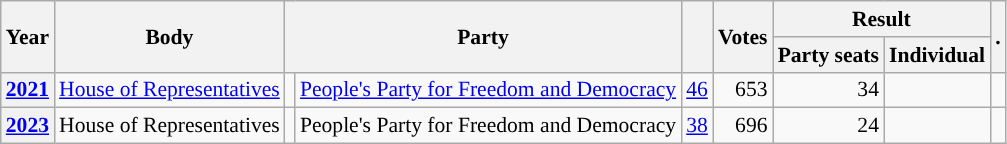<table class="wikitable plainrowheaders sortable" border=2 cellpadding=4 cellspacing=0 style="border: 1px #aaa solid; font-size: 90%; text-align:center;">
<tr>
<th scope="col" rowspan=2>Year</th>
<th scope="col" rowspan=2>Body</th>
<th scope="col" colspan=2 rowspan=2>Party</th>
<th scope="col" rowspan=2></th>
<th scope="col" rowspan=2>Votes</th>
<th scope="colgroup" colspan=2>Result</th>
<th scope="col" rowspan=2 class="unsortable">.</th>
</tr>
<tr>
<th scope="col">Party seats</th>
<th scope="col">Individual</th>
</tr>
<tr>
<th scope="row"><a href='#'>2021</a></th>
<td><a href='#'>House of Representatives</a></td>
<td style="background-color:"></td>
<td><a href='#'>People's Party for Freedom and Democracy</a></td>
<td style=text-align:right><a href='#'>46</a></td>
<td style=text-align:right>653</td>
<td style=text-align:right>34</td>
<td></td>
<td></td>
</tr>
<tr>
<th scope="row"><a href='#'>2023</a></th>
<td>House of Representatives</td>
<td style="background-color:"></td>
<td>People's Party for Freedom and Democracy</td>
<td style=text-align:right><a href='#'>38</a></td>
<td style=text-align:right>696</td>
<td style=text-align:right>24</td>
<td></td>
<td></td>
</tr>
</table>
